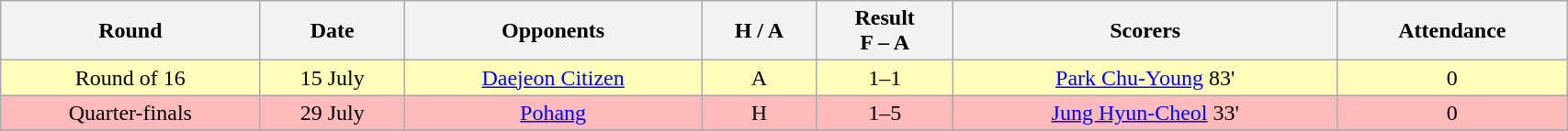<table class="wikitable" style="text-align:center; width:90%">
<tr>
<th>Round</th>
<th>Date</th>
<th>Opponents</th>
<th>H / A</th>
<th>Result<br>F – A</th>
<th>Scorers</th>
<th>Attendance</th>
</tr>
<tr bgcolor="#ffffbb">
<td>Round of 16</td>
<td>15 July</td>
<td><a href='#'>Daejeon Citizen</a></td>
<td>A</td>
<td>1–1</td>
<td><a href='#'>Park Chu-Young</a> 83'</td>
<td>0</td>
</tr>
<tr bgcolor="#ffbbbb">
<td>Quarter-finals</td>
<td>29 July</td>
<td><a href='#'>Pohang</a></td>
<td>H</td>
<td>1–5</td>
<td><a href='#'>Jung Hyun-Cheol</a> 33'</td>
<td>0</td>
</tr>
<tr>
</tr>
</table>
